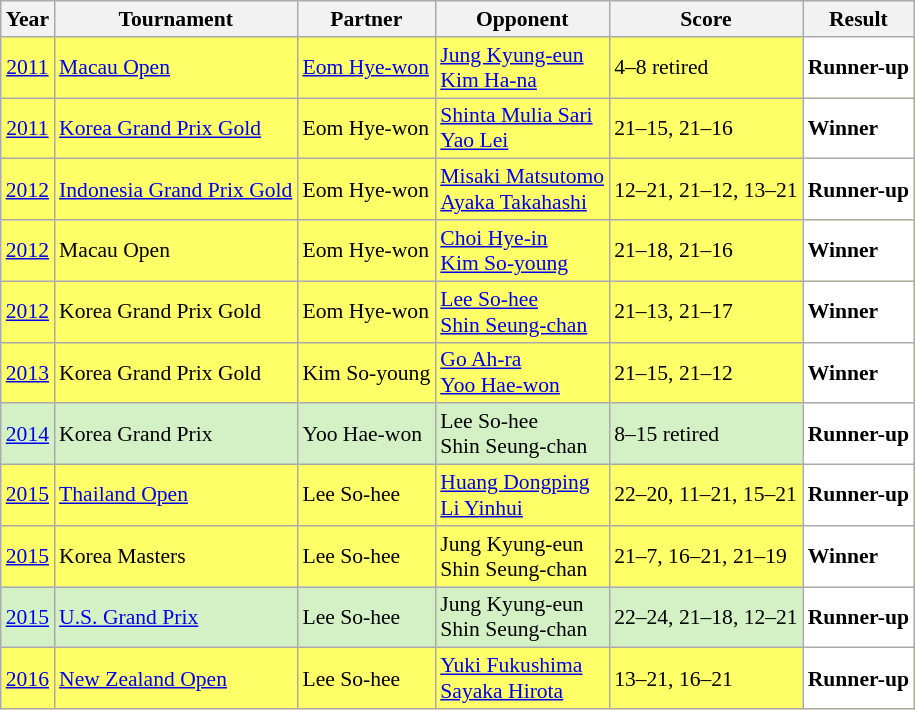<table class="sortable wikitable" style="font-size: 90%;">
<tr>
<th>Year</th>
<th>Tournament</th>
<th>Partner</th>
<th>Opponent</th>
<th>Score</th>
<th>Result</th>
</tr>
<tr style="background:#FFFF67">
<td align="center"><a href='#'>2011</a></td>
<td align="left"><a href='#'>Macau Open</a></td>
<td align="left"> <a href='#'>Eom Hye-won</a></td>
<td align="left"> <a href='#'>Jung Kyung-eun</a><br> <a href='#'>Kim Ha-na</a></td>
<td align="left">4–8 retired</td>
<td style="text-align:left; background:white"> <strong>Runner-up</strong></td>
</tr>
<tr style="background:#FFFF67">
<td align="center"><a href='#'>2011</a></td>
<td align="left"><a href='#'>Korea Grand Prix Gold</a></td>
<td align="left"> Eom Hye-won</td>
<td align="left"> <a href='#'>Shinta Mulia Sari</a><br> <a href='#'>Yao Lei</a></td>
<td align="left">21–15, 21–16</td>
<td style="text-align:left; background:white"> <strong>Winner</strong></td>
</tr>
<tr style="background:#FFFF67">
<td align="center"><a href='#'>2012</a></td>
<td align="left"><a href='#'>Indonesia Grand Prix Gold</a></td>
<td align="left"> Eom Hye-won</td>
<td align="left"> <a href='#'>Misaki Matsutomo</a><br> <a href='#'>Ayaka Takahashi</a></td>
<td align="left">12–21, 21–12, 13–21</td>
<td style="text-align:left; background:white"> <strong>Runner-up</strong></td>
</tr>
<tr style="background:#FFFF67">
<td align="center"><a href='#'>2012</a></td>
<td align="left">Macau Open</td>
<td align="left"> Eom Hye-won</td>
<td align="left"> <a href='#'>Choi Hye-in</a><br> <a href='#'>Kim So-young</a></td>
<td align="left">21–18, 21–16</td>
<td style="text-align:left; background:white"> <strong>Winner</strong></td>
</tr>
<tr style="background:#FFFF67">
<td align="center"><a href='#'>2012</a></td>
<td align="left">Korea Grand Prix Gold</td>
<td align="left"> Eom Hye-won</td>
<td align="left"> <a href='#'>Lee So-hee</a><br> <a href='#'>Shin Seung-chan</a></td>
<td align="left">21–13, 21–17</td>
<td style="text-align:left; background:white"> <strong>Winner</strong></td>
</tr>
<tr style="background:#FFFF67">
<td align="center"><a href='#'>2013</a></td>
<td align="left">Korea Grand Prix Gold</td>
<td align="left"> Kim So-young</td>
<td align="left"> <a href='#'>Go Ah-ra</a><br> <a href='#'>Yoo Hae-won</a></td>
<td align="left">21–15, 21–12</td>
<td style="text-align:left; background:white"> <strong>Winner</strong></td>
</tr>
<tr style="background:#D4F1C5">
<td align="center"><a href='#'>2014</a></td>
<td align="left">Korea Grand Prix</td>
<td align="left"> Yoo Hae-won</td>
<td align="left"> Lee So-hee<br> Shin Seung-chan</td>
<td align="left">8–15 retired</td>
<td style="text-align:left; background:white"> <strong>Runner-up</strong></td>
</tr>
<tr style="background:#FFFF67">
<td align="center"><a href='#'>2015</a></td>
<td align="left"><a href='#'>Thailand Open</a></td>
<td align="left"> Lee So-hee</td>
<td align="left"> <a href='#'>Huang Dongping</a><br> <a href='#'>Li Yinhui</a></td>
<td align="left">22–20, 11–21, 15–21</td>
<td style="text-align:left; background:white"> <strong>Runner-up</strong></td>
</tr>
<tr style="background:#FFFF67">
<td align="center"><a href='#'>2015</a></td>
<td align="left">Korea Masters</td>
<td align="left"> Lee So-hee</td>
<td align="left"> Jung Kyung-eun<br> Shin Seung-chan</td>
<td align="left">21–7, 16–21, 21–19</td>
<td style="text-align:left; background:white"> <strong>Winner</strong></td>
</tr>
<tr style="background:#D4F1C5">
<td align="center"><a href='#'>2015</a></td>
<td align="left"><a href='#'>U.S. Grand Prix</a></td>
<td align="left"> Lee So-hee</td>
<td align="left"> Jung Kyung-eun<br> Shin Seung-chan</td>
<td align="left">22–24, 21–18, 12–21</td>
<td style="text-align:left; background:white"> <strong>Runner-up</strong></td>
</tr>
<tr style="background:#FFFF67">
<td align="center"><a href='#'>2016</a></td>
<td align="left"><a href='#'>New Zealand Open</a></td>
<td align="left"> Lee So-hee</td>
<td align="left"> <a href='#'>Yuki Fukushima</a><br> <a href='#'>Sayaka Hirota</a></td>
<td align="left">13–21, 16–21</td>
<td style="text-align:left; background:white"> <strong>Runner-up</strong></td>
</tr>
</table>
